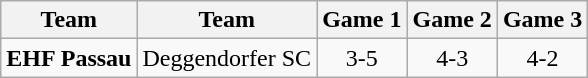<table class="wikitable">
<tr>
<th>Team</th>
<th>Team</th>
<th>Game 1</th>
<th>Game 2</th>
<th>Game 3</th>
</tr>
<tr>
<td><strong>EHF Passau</strong></td>
<td>Deggendorfer SC</td>
<td align="center">3-5</td>
<td align="center">4-3</td>
<td align="center">4-2</td>
</tr>
</table>
